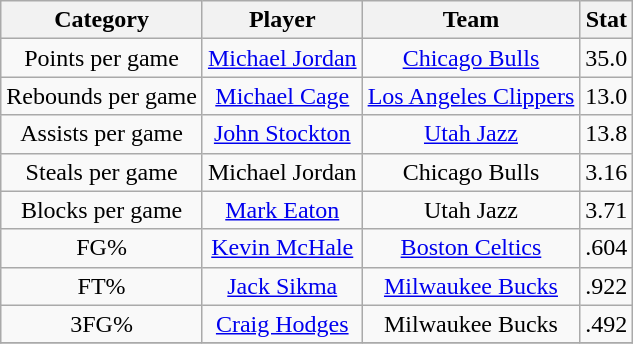<table class="wikitable" style="text-align:center">
<tr>
<th>Category</th>
<th>Player</th>
<th>Team</th>
<th>Stat</th>
</tr>
<tr>
<td>Points per game</td>
<td><a href='#'>Michael Jordan</a></td>
<td><a href='#'>Chicago Bulls</a></td>
<td>35.0</td>
</tr>
<tr>
<td>Rebounds per game</td>
<td><a href='#'>Michael Cage</a></td>
<td><a href='#'>Los Angeles Clippers</a></td>
<td>13.0</td>
</tr>
<tr>
<td>Assists per game</td>
<td><a href='#'>John Stockton</a></td>
<td><a href='#'>Utah Jazz</a></td>
<td>13.8</td>
</tr>
<tr>
<td>Steals per game</td>
<td>Michael Jordan</td>
<td>Chicago Bulls</td>
<td>3.16</td>
</tr>
<tr>
<td>Blocks per game</td>
<td><a href='#'>Mark Eaton</a></td>
<td>Utah Jazz</td>
<td>3.71</td>
</tr>
<tr>
<td>FG%</td>
<td><a href='#'>Kevin McHale</a></td>
<td><a href='#'>Boston Celtics</a></td>
<td>.604</td>
</tr>
<tr>
<td>FT%</td>
<td><a href='#'>Jack Sikma</a></td>
<td><a href='#'>Milwaukee Bucks</a></td>
<td>.922</td>
</tr>
<tr>
<td>3FG%</td>
<td><a href='#'>Craig Hodges</a></td>
<td>Milwaukee Bucks</td>
<td>.492</td>
</tr>
<tr>
</tr>
</table>
